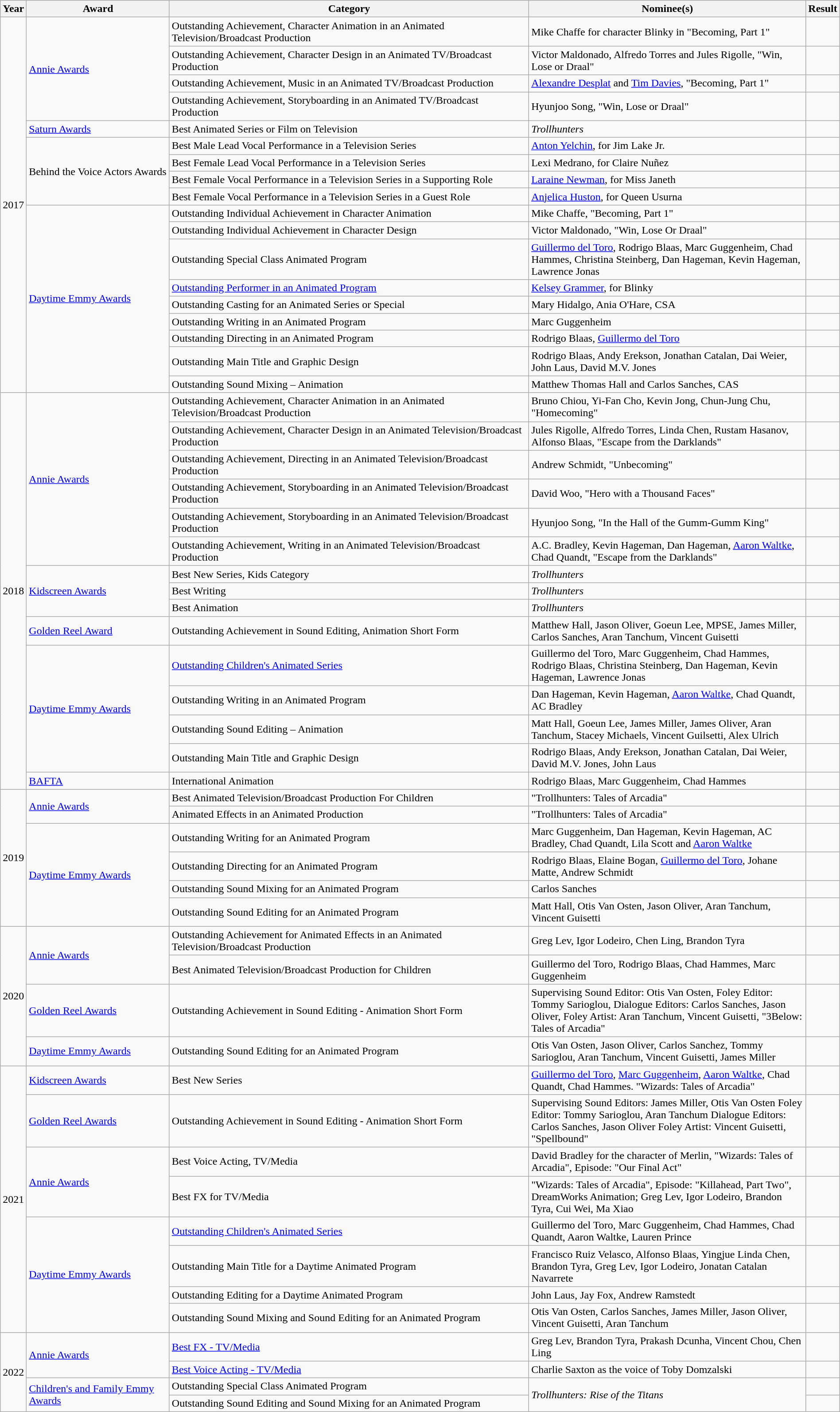<table class="wikitable" style="width:100%;">
<tr>
<th scope="col">Year</th>
<th scope="col">Award</th>
<th scope="col">Category</th>
<th scope="col" style="width:33%;">Nominee(s)</th>
<th scope="col">Result</th>
</tr>
<tr>
<td rowspan="18">2017</td>
<td rowspan="4"><a href='#'>Annie Awards</a></td>
<td>Outstanding Achievement, Character Animation in an Animated Television/Broadcast Production</td>
<td>Mike Chaffe for character Blinky in "Becoming, Part 1"</td>
<td></td>
</tr>
<tr>
<td>Outstanding Achievement, Character Design in an Animated TV/Broadcast Production</td>
<td>Victor Maldonado, Alfredo Torres and Jules Rigolle, "Win, Lose or Draal"</td>
<td></td>
</tr>
<tr>
<td>Outstanding Achievement, Music in an Animated TV/Broadcast Production</td>
<td><a href='#'>Alexandre Desplat</a> and <a href='#'>Tim Davies</a>, "Becoming, Part 1"</td>
<td></td>
</tr>
<tr>
<td>Outstanding Achievement, Storyboarding in an Animated TV/Broadcast Production</td>
<td>Hyunjoo Song, "Win, Lose or Draal"</td>
<td></td>
</tr>
<tr>
<td><a href='#'>Saturn Awards</a></td>
<td>Best Animated Series or Film on Television</td>
<td><em>Trollhunters</em></td>
<td></td>
</tr>
<tr>
<td rowspan="4">Behind the Voice Actors Awards</td>
<td>Best Male Lead Vocal Performance in a Television Series</td>
<td><a href='#'>Anton Yelchin</a>, for Jim Lake Jr.</td>
<td></td>
</tr>
<tr>
<td>Best Female Lead Vocal Performance in a Television Series</td>
<td>Lexi Medrano, for Claire Nuñez</td>
<td></td>
</tr>
<tr>
<td>Best Female Vocal Performance in a Television Series in a Supporting Role</td>
<td><a href='#'>Laraine Newman</a>, for Miss Janeth</td>
<td></td>
</tr>
<tr>
<td>Best Female Vocal Performance in a Television Series in a Guest Role</td>
<td><a href='#'>Anjelica Huston</a>, for Queen Usurna</td>
<td></td>
</tr>
<tr>
<td rowspan="9"><a href='#'>Daytime Emmy Awards</a></td>
<td>Outstanding Individual Achievement in Character Animation</td>
<td>Mike Chaffe, "Becoming, Part 1"</td>
<td></td>
</tr>
<tr>
<td>Outstanding Individual Achievement in Character Design</td>
<td>Victor Maldonado, "Win, Lose Or Draal"</td>
<td></td>
</tr>
<tr>
<td>Outstanding Special Class Animated Program</td>
<td><a href='#'>Guillermo del Toro</a>, Rodrigo Blaas, Marc Guggenheim, Chad Hammes, Christina Steinberg, Dan Hageman, Kevin Hageman, Lawrence Jonas</td>
<td></td>
</tr>
<tr>
<td><a href='#'>Outstanding Performer in an Animated Program</a></td>
<td><a href='#'>Kelsey Grammer</a>, for Blinky</td>
<td></td>
</tr>
<tr>
<td>Outstanding Casting for an Animated Series or Special</td>
<td>Mary Hidalgo, Ania O'Hare, CSA</td>
<td></td>
</tr>
<tr>
<td>Outstanding Writing in an Animated Program</td>
<td>Marc Guggenheim</td>
<td></td>
</tr>
<tr>
<td>Outstanding Directing in an Animated Program</td>
<td>Rodrigo Blaas, <a href='#'>Guillermo del Toro</a></td>
<td></td>
</tr>
<tr>
<td>Outstanding Main Title and Graphic Design</td>
<td>Rodrigo Blaas, Andy Erekson, Jonathan Catalan, Dai Weier, John Laus, David M.V. Jones</td>
<td></td>
</tr>
<tr>
<td>Outstanding Sound Mixing – Animation</td>
<td>Matthew Thomas Hall and Carlos Sanches, CAS</td>
<td></td>
</tr>
<tr>
<td rowspan="15">2018</td>
<td rowspan="6"><a href='#'>Annie Awards</a></td>
<td>Outstanding Achievement, Character Animation in an Animated Television/Broadcast Production</td>
<td>Bruno Chiou, Yi-Fan Cho, Kevin Jong, Chun-Jung Chu, "Homecoming"</td>
<td></td>
</tr>
<tr>
<td>Outstanding Achievement, Character Design in an Animated Television/Broadcast Production</td>
<td>Jules Rigolle, Alfredo Torres, Linda Chen, Rustam Hasanov, Alfonso Blaas, "Escape from the Darklands"</td>
<td></td>
</tr>
<tr>
<td>Outstanding Achievement, Directing in an Animated Television/Broadcast Production</td>
<td>Andrew Schmidt, "Unbecoming"</td>
<td></td>
</tr>
<tr>
<td>Outstanding Achievement, Storyboarding in an Animated Television/Broadcast Production</td>
<td>David Woo, "Hero with a Thousand Faces"</td>
<td></td>
</tr>
<tr>
<td>Outstanding Achievement, Storyboarding in an Animated Television/Broadcast Production</td>
<td>Hyunjoo Song, "In the Hall of the Gumm-Gumm King"</td>
<td></td>
</tr>
<tr>
<td>Outstanding Achievement, Writing in an Animated Television/Broadcast Production</td>
<td>A.C. Bradley, Kevin Hageman, Dan Hageman, <a href='#'>Aaron Waltke</a>, Chad Quandt, "Escape from the Darklands"</td>
<td></td>
</tr>
<tr>
<td rowspan="3"><a href='#'>Kidscreen Awards</a></td>
<td>Best New Series, Kids Category</td>
<td><em>Trollhunters</em></td>
<td></td>
</tr>
<tr>
<td>Best Writing</td>
<td><em>Trollhunters</em></td>
<td></td>
</tr>
<tr>
<td>Best Animation</td>
<td><em>Trollhunters</em></td>
<td></td>
</tr>
<tr>
<td><a href='#'>Golden Reel Award</a></td>
<td>Outstanding Achievement in Sound Editing, Animation Short Form</td>
<td>Matthew Hall, Jason Oliver, Goeun Lee, MPSE, James Miller, Carlos Sanches, Aran Tanchum, Vincent Guisetti</td>
<td></td>
</tr>
<tr>
<td rowspan="4"><a href='#'>Daytime Emmy Awards</a></td>
<td><a href='#'>Outstanding Children's Animated Series</a></td>
<td>Guillermo del Toro, Marc Guggenheim, Chad Hammes, Rodrigo Blaas, Christina Steinberg, Dan Hageman, Kevin Hageman, Lawrence Jonas</td>
<td></td>
</tr>
<tr>
<td>Outstanding Writing in an Animated Program</td>
<td>Dan Hageman, Kevin Hageman, <a href='#'>Aaron Waltke</a>, Chad Quandt, AC Bradley</td>
<td></td>
</tr>
<tr>
<td>Outstanding Sound Editing – Animation</td>
<td>Matt Hall, Goeun Lee, James Miller, James Oliver, Aran Tanchum, Stacey Michaels, Vincent Guilsetti, Alex Ulrich</td>
<td></td>
</tr>
<tr>
<td>Outstanding Main Title and Graphic Design</td>
<td>Rodrigo Blaas, Andy Erekson, Jonathan Catalan, Dai Weier, David M.V. Jones, John Laus</td>
<td></td>
</tr>
<tr>
<td><a href='#'>BAFTA</a></td>
<td>International Animation</td>
<td>Rodrigo Blaas, Marc Guggenheim, Chad Hammes</td>
<td></td>
</tr>
<tr>
<td rowspan="6">2019</td>
<td rowspan="2"><a href='#'>Annie Awards</a></td>
<td>Best Animated Television/Broadcast Production For Children</td>
<td>"Trollhunters: Tales of Arcadia"</td>
<td></td>
</tr>
<tr>
<td>Animated Effects in an Animated Production</td>
<td>"Trollhunters: Tales of Arcadia"</td>
<td></td>
</tr>
<tr>
<td rowspan="4"><a href='#'>Daytime Emmy Awards</a></td>
<td>Outstanding Writing for an Animated Program</td>
<td>Marc Guggenheim, Dan Hageman, Kevin Hageman, AC Bradley, Chad Quandt, Lila Scott and <a href='#'>Aaron Waltke</a></td>
<td></td>
</tr>
<tr>
<td>Outstanding Directing for an Animated Program</td>
<td>Rodrigo Blaas, Elaine Bogan, <a href='#'>Guillermo del Toro</a>, Johane Matte, Andrew Schmidt</td>
<td></td>
</tr>
<tr>
<td>Outstanding Sound Mixing for an Animated Program</td>
<td>Carlos Sanches</td>
<td></td>
</tr>
<tr>
<td>Outstanding Sound Editing for an Animated Program</td>
<td>Matt Hall, Otis Van Osten, Jason Oliver, Aran Tanchum, Vincent Guisetti</td>
<td></td>
</tr>
<tr>
<td rowspan="4">2020</td>
<td rowspan="2"><a href='#'>Annie Awards</a></td>
<td>Outstanding Achievement for Animated Effects in an Animated Television/Broadcast Production</td>
<td>Greg Lev, Igor Lodeiro, Chen Ling, Brandon Tyra</td>
<td></td>
</tr>
<tr>
<td>Best Animated Television/Broadcast Production for Children</td>
<td>Guillermo del Toro, Rodrigo Blaas, Chad Hammes, Marc Guggenheim</td>
<td></td>
</tr>
<tr>
<td rowspan="1"><a href='#'>Golden Reel Awards</a></td>
<td>Outstanding Achievement in Sound Editing - Animation Short Form</td>
<td>Supervising Sound Editor: Otis Van Osten, Foley Editor: Tommy Sarioglou, Dialogue Editors: Carlos Sanches, Jason Oliver, Foley Artist: Aran Tanchum, Vincent Guisetti, "3Below: Tales of Arcadia"</td>
<td></td>
</tr>
<tr>
<td rowspan="1"><a href='#'>Daytime Emmy Awards</a></td>
<td>Outstanding Sound Editing for an Animated Program</td>
<td>Otis Van Osten, Jason Oliver, Carlos Sanchez, Tommy Sarioglou, Aran Tanchum, Vincent Guisetti, James Miller</td>
<td></td>
</tr>
<tr>
<td rowspan="8">2021</td>
<td rowspan="1"><a href='#'>Kidscreen Awards</a></td>
<td>Best New Series</td>
<td><a href='#'>Guillermo del Toro</a>, <a href='#'>Marc Guggenheim</a>, <a href='#'>Aaron Waltke</a>, Chad Quandt, Chad Hammes. "Wizards: Tales of Arcadia"</td>
<td></td>
</tr>
<tr>
<td rowspan="1"><a href='#'>Golden Reel Awards</a></td>
<td>Outstanding Achievement in Sound Editing - Animation Short Form</td>
<td>Supervising Sound Editors: James Miller, Otis Van Osten Foley Editor: Tommy Sarioglou, Aran Tanchum Dialogue Editors: Carlos Sanches, Jason Oliver Foley Artist: Vincent Guisetti, "Spellbound"</td>
<td></td>
</tr>
<tr>
<td rowspan="2"><a href='#'>Annie Awards</a></td>
<td>Best Voice Acting, TV/Media</td>
<td>David Bradley for the character of Merlin, "Wizards: Tales of Arcadia", Episode: "Our Final Act"</td>
<td></td>
</tr>
<tr>
<td>Best FX for TV/Media</td>
<td>"Wizards: Tales of Arcadia", Episode: "Killahead, Part Two", DreamWorks Animation; Greg Lev, Igor Lodeiro, Brandon Tyra, Cui Wei, Ma Xiao</td>
<td></td>
</tr>
<tr>
<td rowspan="4"><a href='#'>Daytime Emmy Awards</a></td>
<td><a href='#'>Outstanding Children's Animated Series</a></td>
<td>Guillermo del Toro, Marc Guggenheim, Chad Hammes, Chad Quandt, Aaron Waltke, Lauren Prince</td>
<td></td>
</tr>
<tr>
<td>Outstanding Main Title for a Daytime Animated Program</td>
<td>Francisco Ruiz Velasco, Alfonso Blaas, Yingjue Linda Chen, Brandon Tyra, Greg Lev, Igor Lodeiro, Jonatan Catalan Navarrete</td>
<td></td>
</tr>
<tr>
<td>Outstanding Editing for a Daytime Animated Program</td>
<td>John Laus, Jay Fox, Andrew Ramstedt</td>
<td></td>
</tr>
<tr>
<td>Outstanding Sound Mixing and Sound Editing for an Animated Program</td>
<td>Otis Van Osten, Carlos Sanches, James Miller, Jason Oliver, Vincent Guisetti, Aran Tanchum</td>
<td></td>
</tr>
<tr>
<td rowspan="4">2022</td>
<td rowspan="2"><a href='#'>Annie Awards</a></td>
<td><a href='#'>Best FX - TV/Media</a></td>
<td>Greg Lev, Brandon Tyra, Prakash Dcunha, Vincent Chou, Chen Ling</td>
<td></td>
</tr>
<tr>
<td><a href='#'>Best Voice Acting - TV/Media</a></td>
<td>Charlie Saxton as the voice of Toby Domzalski</td>
<td></td>
</tr>
<tr>
<td rowspan="2"><a href='#'>Children's and Family Emmy Awards</a></td>
<td>Outstanding Special Class Animated Program</td>
<td rowspan="2"><em>Trollhunters: Rise of the Titans</em></td>
<td></td>
</tr>
<tr>
<td>Outstanding Sound Editing and Sound Mixing for an Animated Program</td>
<td></td>
</tr>
</table>
